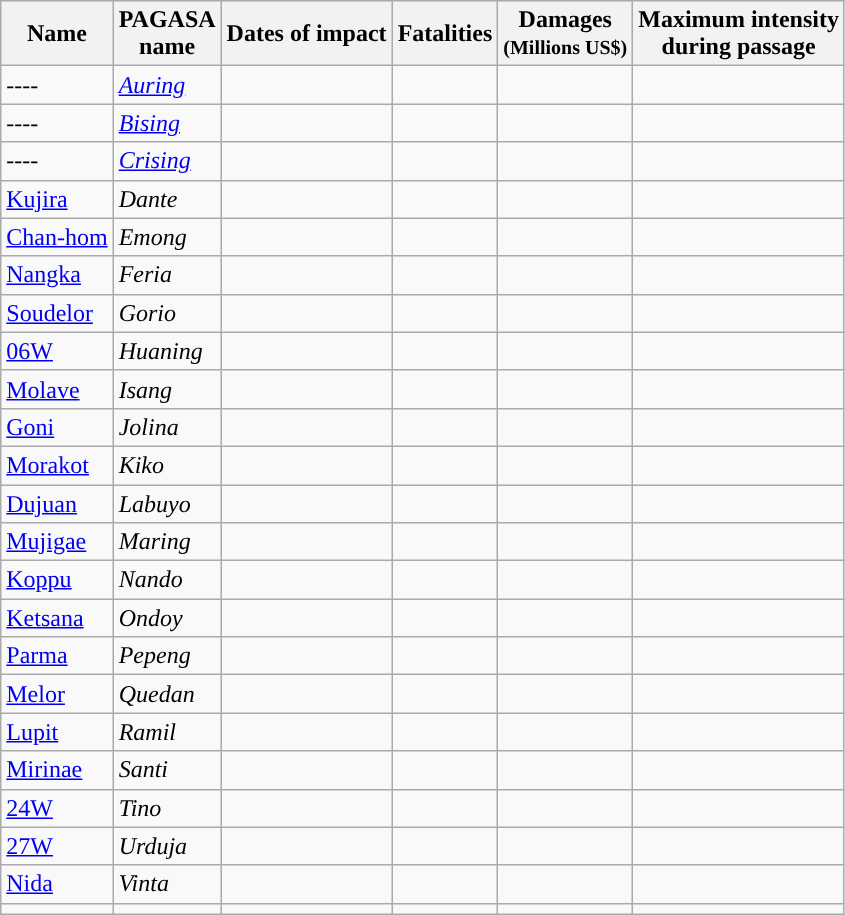<table class="wikitable" style="float:center;">
<tr ">
<th>Name</th>
<th>PAGASA<br>name</th>
<th>Dates of impact</th>
<th>Fatalities</th>
<th>Damages<br><small>(Millions US$)</small></th>
<th>Maximum intensity<br>during passage</th>
</tr>
<tr>
<td>----</td>
<td><em><a href='#'>Auring</a></em></td>
<td></td>
<td></td>
<td></td>
<td style="background: #"></td>
</tr>
<tr>
<td>----</td>
<td><em><a href='#'>Bising</a></em></td>
<td></td>
<td></td>
<td></td>
<td style="background: #"></td>
</tr>
<tr>
<td>----</td>
<td><em><a href='#'>Crising</a></em></td>
<td></td>
<td></td>
<td></td>
<td style="background: #"></td>
</tr>
<tr>
<td><a href='#'>Kujira</a></td>
<td><em>Dante</em></td>
<td></td>
<td></td>
<td></td>
<td style="background: #"></td>
</tr>
<tr>
<td><a href='#'>Chan-hom</a></td>
<td><em>Emong</em></td>
<td></td>
<td></td>
<td></td>
<td style="background: #"></td>
</tr>
<tr>
<td><a href='#'>Nangka</a></td>
<td><em>Feria</em></td>
<td></td>
<td></td>
<td></td>
<td style="background: #"></td>
</tr>
<tr>
<td><a href='#'>Soudelor</a></td>
<td><em>Gorio</em></td>
<td></td>
<td></td>
<td></td>
<td style="background: #"></td>
</tr>
<tr>
<td><a href='#'>06W</a></td>
<td><em>Huaning</em></td>
<td></td>
<td></td>
<td></td>
<td></td>
</tr>
<tr>
<td><a href='#'>Molave</a></td>
<td><em>Isang</em></td>
<td></td>
<td></td>
<td></td>
<td style="background: #"></td>
</tr>
<tr>
<td><a href='#'>Goni</a></td>
<td><em>Jolina</em></td>
<td></td>
<td></td>
<td></td>
<td style="background: #"></td>
</tr>
<tr>
<td><a href='#'>Morakot</a></td>
<td><em>Kiko</em></td>
<td></td>
<td></td>
<td></td>
<td style="background: #"></td>
</tr>
<tr>
<td><a href='#'>Dujuan</a></td>
<td><em>Labuyo</em></td>
<td></td>
<td></td>
<td></td>
<td style="background: #"></td>
</tr>
<tr>
<td><a href='#'>Mujigae</a></td>
<td><em>Maring</em></td>
<td></td>
<td></td>
<td></td>
<td style="background: #"></td>
</tr>
<tr>
<td><a href='#'>Koppu</a></td>
<td><em>Nando</em></td>
<td></td>
<td></td>
<td></td>
<td style="background: #"></td>
</tr>
<tr>
<td><a href='#'>Ketsana</a></td>
<td><em>Ondoy</em></td>
<td></td>
<td></td>
<td></td>
<td style="background: #"></td>
</tr>
<tr>
<td><a href='#'>Parma</a></td>
<td><em>Pepeng</em></td>
<td></td>
<td></td>
<td></td>
<td style="background: #"></td>
</tr>
<tr>
<td><a href='#'>Melor</a></td>
<td><em>Quedan</em></td>
<td></td>
<td></td>
<td></td>
<td></td>
</tr>
<tr>
<td><a href='#'>Lupit</a></td>
<td><em>Ramil</em></td>
<td></td>
<td></td>
<td></td>
<td style="background: #"></td>
</tr>
<tr>
<td><a href='#'>Mirinae</a></td>
<td><em>Santi</em></td>
<td></td>
<td></td>
<td></td>
<td style="background: #"></td>
</tr>
<tr>
<td><a href='#'>24W</a></td>
<td><em>Tino</em></td>
<td></td>
<td></td>
<td></td>
<td></td>
</tr>
<tr>
<td><a href='#'>27W</a></td>
<td><em>Urduja</em></td>
<td></td>
<td></td>
<td></td>
<td style="background: #"></td>
</tr>
<tr>
<td><a href='#'>Nida</a></td>
<td><em>Vinta</em></td>
<td></td>
<td></td>
<td></td>
<td></td>
</tr>
<tr>
<td></td>
<td></td>
<td></td>
<td></td>
<td></td>
<td></td>
</tr>
</table>
